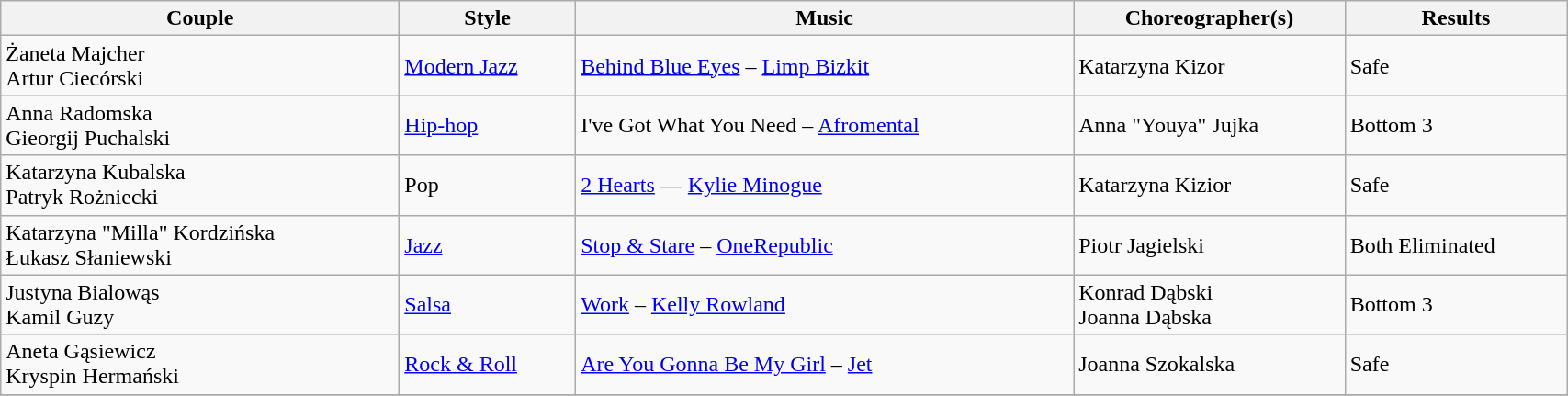<table class="wikitable" width="90%">
<tr>
<th>Couple</th>
<th>Style</th>
<th>Music</th>
<th>Choreographer(s)</th>
<th>Results</th>
</tr>
<tr>
<td>Żaneta Majcher<br>Artur Ciecórski</td>
<td><a href='#'>Modern Jazz</a></td>
<td><a href='#'>Behind Blue Eyes</a> – <a href='#'>Limp Bizkit</a></td>
<td>Katarzyna Kizor</td>
<td>Safe</td>
</tr>
<tr>
<td>Anna Radomska<br>Gieorgij Puchalski</td>
<td><a href='#'>Hip-hop</a></td>
<td>I've Got What You Need – <a href='#'>Afromental</a></td>
<td>Anna "Youya" Jujka</td>
<td>Bottom 3</td>
</tr>
<tr>
<td>Katarzyna Kubalska<br>Patryk Rożniecki</td>
<td>Pop</td>
<td><a href='#'>2 Hearts</a> — <a href='#'>Kylie Minogue</a></td>
<td>Katarzyna Kizior</td>
<td>Safe</td>
</tr>
<tr>
<td>Katarzyna "Milla" Kordzińska<br>Łukasz Słaniewski</td>
<td><a href='#'>Jazz</a></td>
<td><a href='#'>Stop & Stare</a> – <a href='#'>OneRepublic</a></td>
<td>Piotr Jagielski</td>
<td>Both Eliminated</td>
</tr>
<tr>
<td>Justyna Bialowąs<br>Kamil Guzy</td>
<td><a href='#'>Salsa</a></td>
<td><a href='#'>Work</a> – <a href='#'>Kelly Rowland</a></td>
<td>Konrad Dąbski<br>Joanna Dąbska</td>
<td>Bottom 3</td>
</tr>
<tr>
<td>Aneta Gąsiewicz<br>Kryspin Hermański</td>
<td><a href='#'>Rock & Roll</a></td>
<td><a href='#'>Are You Gonna Be My Girl</a> – <a href='#'>Jet</a></td>
<td>Joanna Szokalska</td>
<td>Safe</td>
</tr>
<tr>
</tr>
</table>
